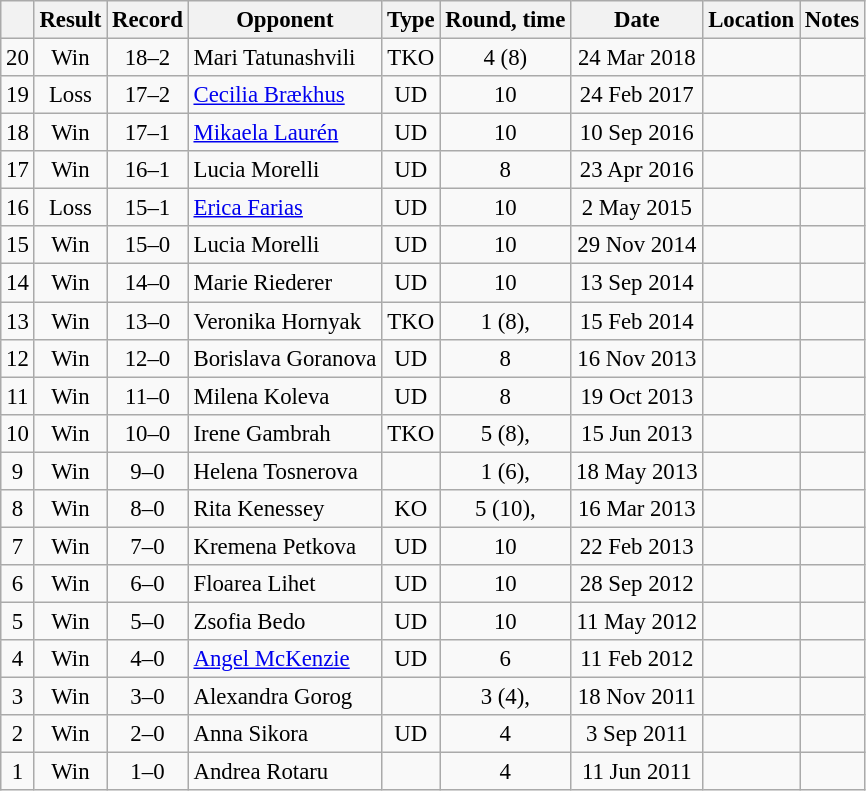<table class="wikitable" style="text-align:center; font-size:95%">
<tr>
<th></th>
<th>Result</th>
<th>Record</th>
<th>Opponent</th>
<th>Type</th>
<th>Round, time</th>
<th>Date</th>
<th>Location</th>
<th>Notes</th>
</tr>
<tr>
<td>20</td>
<td>Win</td>
<td>18–2</td>
<td style="text-align:left;">Mari Tatunashvili</td>
<td>TKO</td>
<td>4 (8) </td>
<td>24 Mar 2018</td>
<td style="text-align:left;"></td>
<td></td>
</tr>
<tr>
<td>19</td>
<td>Loss</td>
<td>17–2</td>
<td style="text-align:left;"><a href='#'>Cecilia Brækhus</a></td>
<td>UD</td>
<td>10</td>
<td>24 Feb 2017</td>
<td style="text-align:left;"></td>
<td style="text-align:left;"></td>
</tr>
<tr>
<td>18</td>
<td>Win</td>
<td>17–1</td>
<td style="text-align:left;"><a href='#'>Mikaela Laurén</a></td>
<td>UD</td>
<td>10</td>
<td>10 Sep 2016</td>
<td style="text-align:left;"></td>
<td style="text-align:left;"></td>
</tr>
<tr>
<td>17</td>
<td>Win</td>
<td>16–1</td>
<td style="text-align:left;">Lucia Morelli</td>
<td>UD</td>
<td>8</td>
<td>23 Apr 2016</td>
<td style="text-align:left;"></td>
<td></td>
</tr>
<tr>
<td>16</td>
<td>Loss</td>
<td>15–1</td>
<td style="text-align:left;"><a href='#'>Erica Farias</a></td>
<td>UD</td>
<td>10</td>
<td>2 May 2015</td>
<td style="text-align:left;"></td>
<td style="text-align:left;"></td>
</tr>
<tr>
<td>15</td>
<td>Win</td>
<td>15–0</td>
<td style="text-align:left;">Lucia Morelli</td>
<td>UD</td>
<td>10</td>
<td>29 Nov 2014</td>
<td style="text-align:left;"></td>
<td style="text-align:left;"></td>
</tr>
<tr>
<td>14</td>
<td>Win</td>
<td>14–0</td>
<td style="text-align:left;">Marie Riederer</td>
<td>UD</td>
<td>10</td>
<td>13 Sep 2014</td>
<td style="text-align:left;"></td>
<td style="text-align:left;"></td>
</tr>
<tr>
<td>13</td>
<td>Win</td>
<td>13–0</td>
<td style="text-align:left;">Veronika Hornyak</td>
<td>TKO</td>
<td>1 (8), </td>
<td>15 Feb 2014</td>
<td style="text-align:left;"></td>
<td></td>
</tr>
<tr>
<td>12</td>
<td>Win</td>
<td>12–0</td>
<td style="text-align:left;">Borislava Goranova</td>
<td>UD</td>
<td>8</td>
<td>16 Nov 2013</td>
<td style="text-align:left;"></td>
<td></td>
</tr>
<tr>
<td>11</td>
<td>Win</td>
<td>11–0</td>
<td style="text-align:left;">Milena Koleva</td>
<td>UD</td>
<td>8</td>
<td>19 Oct 2013</td>
<td style="text-align:left;"></td>
<td></td>
</tr>
<tr>
<td>10</td>
<td>Win</td>
<td>10–0</td>
<td style="text-align:left;">Irene Gambrah</td>
<td>TKO</td>
<td>5 (8), </td>
<td>15 Jun 2013</td>
<td style="text-align:left;"></td>
<td></td>
</tr>
<tr>
<td>9</td>
<td>Win</td>
<td>9–0</td>
<td style="text-align:left;">Helena Tosnerova</td>
<td></td>
<td>1 (6), </td>
<td>18 May 2013</td>
<td style="text-align:left;"></td>
<td></td>
</tr>
<tr>
<td>8</td>
<td>Win</td>
<td>8–0</td>
<td style="text-align:left;">Rita Kenessey</td>
<td>KO</td>
<td>5 (10), </td>
<td>16 Mar 2013</td>
<td style="text-align:left;"></td>
<td></td>
</tr>
<tr>
<td>7</td>
<td>Win</td>
<td>7–0</td>
<td style="text-align:left;">Kremena Petkova</td>
<td>UD</td>
<td>10</td>
<td>22 Feb 2013</td>
<td style="text-align:left;"></td>
<td style="text-align:left;"></td>
</tr>
<tr>
<td>6</td>
<td>Win</td>
<td>6–0</td>
<td style="text-align:left;">Floarea Lihet</td>
<td>UD</td>
<td>10</td>
<td>28 Sep 2012</td>
<td style="text-align:left;"></td>
<td style="text-align:left;"></td>
</tr>
<tr>
<td>5</td>
<td>Win</td>
<td>5–0</td>
<td style="text-align:left;">Zsofia Bedo</td>
<td>UD</td>
<td>10</td>
<td>11 May 2012</td>
<td style="text-align:left;"></td>
<td style="text-align:left;"></td>
</tr>
<tr>
<td>4</td>
<td>Win</td>
<td>4–0</td>
<td style="text-align:left;"><a href='#'>Angel McKenzie</a></td>
<td>UD</td>
<td>6</td>
<td>11 Feb 2012</td>
<td style="text-align:left;"></td>
<td></td>
</tr>
<tr>
<td>3</td>
<td>Win</td>
<td>3–0</td>
<td style="text-align:left;">Alexandra Gorog</td>
<td></td>
<td>3 (4), </td>
<td>18 Nov 2011</td>
<td style="text-align:left;"></td>
<td></td>
</tr>
<tr>
<td>2</td>
<td>Win</td>
<td>2–0</td>
<td style="text-align:left;">Anna Sikora</td>
<td>UD</td>
<td>4</td>
<td>3 Sep 2011</td>
<td style="text-align:left;"></td>
<td></td>
</tr>
<tr>
<td>1</td>
<td>Win</td>
<td>1–0</td>
<td style="text-align:left;">Andrea Rotaru</td>
<td></td>
<td>4</td>
<td>11 Jun 2011</td>
<td style="text-align:left;"></td>
<td></td>
</tr>
</table>
